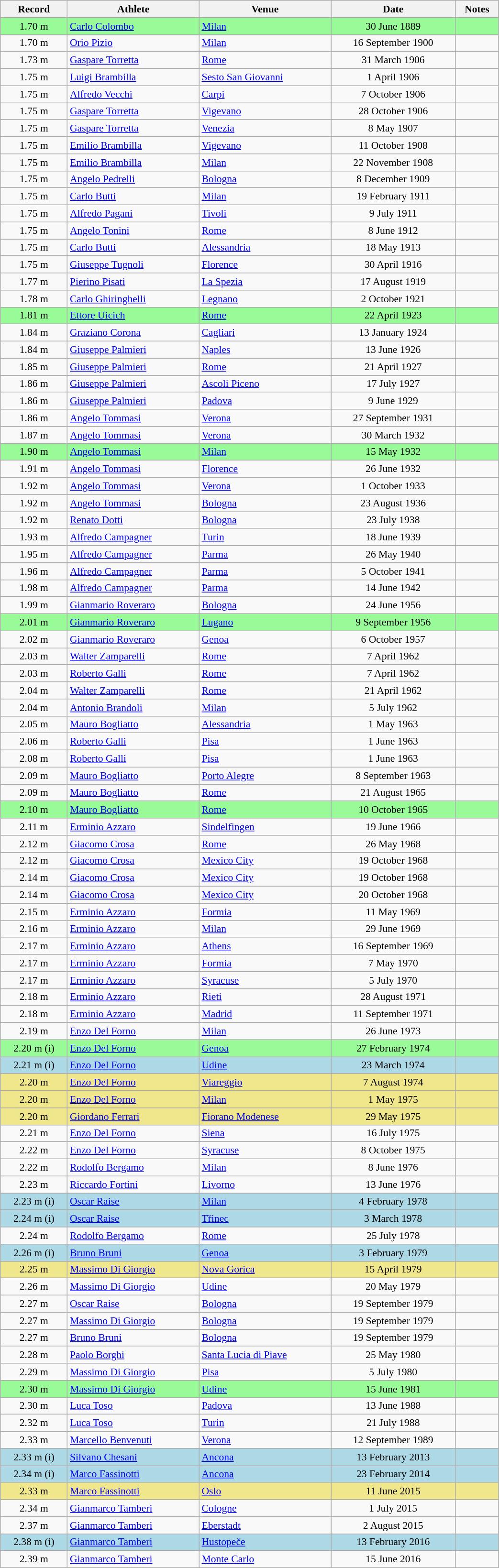<table class="wikitable sortable" width=55% style="font-size:90%; text-align:center;">
<tr>
<th>Record</th>
<th>Athlete</th>
<th>Venue</th>
<th>Date</th>
<th>Notes</th>
</tr>
<tr bgcolor=palegreen>
<td>1.70 m</td>
<td align=left><a href='#'>Carlo Colombo</a></td>
<td align=left> <a href='#'>Milan</a></td>
<td>30 June 1889</td>
<td></td>
</tr>
<tr>
<td>1.70 m</td>
<td align=left><a href='#'>Orio Pizio</a></td>
<td align=left> <a href='#'>Milan</a></td>
<td>16 September 1900</td>
<td></td>
</tr>
<tr>
<td>1.73 m</td>
<td align=left><a href='#'>Gaspare Torretta</a></td>
<td align=left> <a href='#'>Rome</a></td>
<td>31 March 1906</td>
<td></td>
</tr>
<tr>
<td>1.75 m</td>
<td align=left><a href='#'>Luigi Brambilla</a></td>
<td align=left> <a href='#'>Sesto San Giovanni</a></td>
<td>1 April 1906</td>
<td></td>
</tr>
<tr>
<td>1.75 m</td>
<td align=left><a href='#'>Alfredo Vecchi</a></td>
<td align=left> <a href='#'>Carpi</a></td>
<td>7 October 1906</td>
<td></td>
</tr>
<tr>
<td>1.75 m</td>
<td align=left><a href='#'>Gaspare Torretta</a></td>
<td align=left> <a href='#'>Vigevano</a></td>
<td>28 October 1906</td>
<td></td>
</tr>
<tr>
<td>1.75 m</td>
<td align=left><a href='#'>Gaspare Torretta</a></td>
<td align=left> <a href='#'>Venezia</a></td>
<td>8 May 1907</td>
<td></td>
</tr>
<tr>
<td>1.75 m</td>
<td align=left><a href='#'>Emilio Brambilla</a></td>
<td align=left> <a href='#'>Vigevano</a></td>
<td>11 October 1908</td>
<td></td>
</tr>
<tr>
<td>1.75 m</td>
<td align=left><a href='#'>Emilio Brambilla</a></td>
<td align=left> <a href='#'>Milan</a></td>
<td>22 November 1908</td>
<td></td>
</tr>
<tr>
<td>1.75 m</td>
<td align=left><a href='#'>Angelo Pedrelli</a></td>
<td align=left> <a href='#'>Bologna</a></td>
<td>8 December 1909</td>
<td></td>
</tr>
<tr>
<td>1.75 m</td>
<td align=left><a href='#'>Carlo Butti</a></td>
<td align=left> <a href='#'>Milan</a></td>
<td>19 February 1911</td>
<td></td>
</tr>
<tr>
<td>1.75 m</td>
<td align=left><a href='#'>Alfredo Pagani</a></td>
<td align=left> <a href='#'>Tivoli</a></td>
<td>9 July 1911</td>
<td></td>
</tr>
<tr>
<td>1.75 m</td>
<td align=left><a href='#'>Angelo Tonini</a></td>
<td align=left> <a href='#'>Rome</a></td>
<td>8 June 1912</td>
<td></td>
</tr>
<tr>
<td>1.75 m</td>
<td align=left><a href='#'>Carlo Butti</a></td>
<td align=left> <a href='#'>Alessandria</a></td>
<td>18 May 1913</td>
<td></td>
</tr>
<tr>
<td>1.75 m</td>
<td align=left><a href='#'>Giuseppe Tugnoli</a></td>
<td align=left> <a href='#'>Florence</a></td>
<td>30 April 1916</td>
<td></td>
</tr>
<tr>
<td>1.77 m</td>
<td align=left><a href='#'>Pierino Pisati</a></td>
<td align=left> <a href='#'>La Spezia</a></td>
<td>17 August 1919</td>
<td></td>
</tr>
<tr>
<td>1.78 m</td>
<td align=left><a href='#'>Carlo Ghiringhelli</a></td>
<td align=left> <a href='#'>Legnano</a></td>
<td>2 October 1921</td>
<td></td>
</tr>
<tr bgcolor=palegreen>
<td>1.81 m</td>
<td align=left><a href='#'>Ettore Uicich</a></td>
<td align=left> <a href='#'>Rome</a></td>
<td>22 April 1923</td>
<td></td>
</tr>
<tr>
<td>1.84 m</td>
<td align=left><a href='#'>Graziano Corona</a></td>
<td align=left> <a href='#'>Cagliari</a></td>
<td>13 January 1924</td>
<td></td>
</tr>
<tr>
<td>1.84 m</td>
<td align=left><a href='#'>Giuseppe Palmieri</a></td>
<td align=left> <a href='#'>Naples</a></td>
<td>13 June 1926</td>
<td></td>
</tr>
<tr>
<td>1.85 m</td>
<td align=left><a href='#'>Giuseppe Palmieri</a></td>
<td align=left> <a href='#'>Rome</a></td>
<td>21 April 1927</td>
<td></td>
</tr>
<tr>
<td>1.86 m</td>
<td align=left><a href='#'>Giuseppe Palmieri</a></td>
<td align=left> <a href='#'>Ascoli Piceno</a></td>
<td>17 July 1927</td>
<td></td>
</tr>
<tr>
<td>1.86 m</td>
<td align=left><a href='#'>Giuseppe Palmieri</a></td>
<td align=left> <a href='#'>Padova</a></td>
<td>9 June 1929</td>
<td></td>
</tr>
<tr>
<td>1.86 m</td>
<td align=left><a href='#'>Angelo Tommasi</a></td>
<td align=left> <a href='#'>Verona</a></td>
<td>27 September 1931</td>
<td></td>
</tr>
<tr>
<td>1.87 m</td>
<td align=left><a href='#'>Angelo Tommasi</a></td>
<td align=left> <a href='#'>Verona</a></td>
<td>30 March 1932</td>
<td></td>
</tr>
<tr bgcolor=palegreen>
<td>1.90 m</td>
<td align=left><a href='#'>Angelo Tommasi</a></td>
<td align=left> <a href='#'>Milan</a></td>
<td>15 May 1932</td>
<td></td>
</tr>
<tr>
<td>1.91 m</td>
<td align=left><a href='#'>Angelo Tommasi</a></td>
<td align=left> <a href='#'>Florence</a></td>
<td>26 June 1932</td>
<td></td>
</tr>
<tr>
<td>1.92 m</td>
<td align=left><a href='#'>Angelo Tommasi</a></td>
<td align=left> <a href='#'>Verona</a></td>
<td>1 October 1933</td>
<td></td>
</tr>
<tr>
<td>1.92 m</td>
<td align=left><a href='#'>Angelo Tommasi</a></td>
<td align=left> <a href='#'>Bologna</a></td>
<td>23 August 1936</td>
<td></td>
</tr>
<tr>
<td>1.92 m</td>
<td align=left><a href='#'>Renato Dotti</a></td>
<td align=left> <a href='#'>Bologna</a></td>
<td>23 July 1938</td>
<td></td>
</tr>
<tr>
<td>1.93 m</td>
<td align=left><a href='#'>Alfredo Campagner</a></td>
<td align=left> <a href='#'>Turin</a></td>
<td>18 June 1939</td>
<td></td>
</tr>
<tr>
<td>1.95 m</td>
<td align=left><a href='#'>Alfredo Campagner</a></td>
<td align=left> <a href='#'>Parma</a></td>
<td>26 May 1940</td>
<td></td>
</tr>
<tr>
<td>1.96 m</td>
<td align=left><a href='#'>Alfredo Campagner</a></td>
<td align=left> <a href='#'>Parma</a></td>
<td>5 October 1941</td>
<td></td>
</tr>
<tr>
<td>1.98 m</td>
<td align=left><a href='#'>Alfredo Campagner</a></td>
<td align=left> <a href='#'>Parma</a></td>
<td>14 June 1942</td>
<td></td>
</tr>
<tr>
<td>1.99 m</td>
<td align=left><a href='#'>Gianmario Roveraro</a></td>
<td align=left> <a href='#'>Bologna</a></td>
<td>24 June 1956</td>
<td></td>
</tr>
<tr bgcolor=palegreen>
<td>2.01 m</td>
<td align=left><a href='#'>Gianmario Roveraro</a></td>
<td align=left> <a href='#'>Lugano</a></td>
<td>9 September 1956</td>
<td></td>
</tr>
<tr>
<td>2.02 m</td>
<td align=left><a href='#'>Gianmario Roveraro</a></td>
<td align=left> <a href='#'>Genoa</a></td>
<td>6 October 1957</td>
<td></td>
</tr>
<tr>
<td>2.03 m</td>
<td align=left><a href='#'>Walter Zamparelli</a></td>
<td align=left> <a href='#'>Rome</a></td>
<td>7 April 1962</td>
<td></td>
</tr>
<tr>
<td>2.03 m</td>
<td align=left><a href='#'>Roberto Galli</a></td>
<td align=left> <a href='#'>Rome</a></td>
<td>7 April 1962</td>
<td></td>
</tr>
<tr>
<td>2.04 m</td>
<td align=left><a href='#'>Walter Zamparelli</a></td>
<td align=left> <a href='#'>Rome</a></td>
<td>21 April 1962</td>
<td></td>
</tr>
<tr>
<td>2.04 m</td>
<td align=left><a href='#'>Antonio Brandoli</a></td>
<td align=left> <a href='#'>Milan</a></td>
<td>5 July 1962</td>
<td></td>
</tr>
<tr>
<td>2.05 m</td>
<td align=left><a href='#'>Mauro Bogliatto</a></td>
<td align=left> <a href='#'>Alessandria</a></td>
<td>1 May 1963</td>
<td></td>
</tr>
<tr>
<td>2.06 m</td>
<td align=left><a href='#'>Roberto Galli</a></td>
<td align=left> <a href='#'>Pisa</a></td>
<td>1 June 1963</td>
<td></td>
</tr>
<tr>
<td>2.08 m</td>
<td align=left><a href='#'>Roberto Galli</a></td>
<td align=left> <a href='#'>Pisa</a></td>
<td>1 June 1963</td>
<td></td>
</tr>
<tr>
<td>2.09 m</td>
<td align=left><a href='#'>Mauro Bogliatto</a></td>
<td align=left> <a href='#'>Porto Alegre</a></td>
<td>8 September 1963</td>
<td></td>
</tr>
<tr>
<td>2.09 m</td>
<td align=left><a href='#'>Mauro Bogliatto</a></td>
<td align=left> <a href='#'>Rome</a></td>
<td>21 August 1965</td>
<td></td>
</tr>
<tr bgcolor=palegreen>
<td>2.10 m</td>
<td align=left><a href='#'>Mauro Bogliatto</a></td>
<td align=left> <a href='#'>Rome</a></td>
<td>10 October 1965</td>
<td></td>
</tr>
<tr>
<td>2.11 m</td>
<td align=left><a href='#'>Erminio Azzaro</a></td>
<td align=left> <a href='#'>Sindelfingen</a></td>
<td>19 June 1966</td>
<td></td>
</tr>
<tr>
<td>2.12 m</td>
<td align=left><a href='#'>Giacomo Crosa</a></td>
<td align=left> <a href='#'>Rome</a></td>
<td>26 May 1968</td>
<td></td>
</tr>
<tr>
<td>2.12 m</td>
<td align=left><a href='#'>Giacomo Crosa</a></td>
<td align=left> <a href='#'>Mexico City</a></td>
<td>19 October 1968</td>
<td></td>
</tr>
<tr>
<td>2.14 m</td>
<td align=left><a href='#'>Giacomo Crosa</a></td>
<td align=left> <a href='#'>Mexico City</a></td>
<td>19 October 1968</td>
<td></td>
</tr>
<tr>
<td>2.14 m</td>
<td align=left><a href='#'>Giacomo Crosa</a></td>
<td align=left> <a href='#'>Mexico City</a></td>
<td>20 October 1968</td>
<td></td>
</tr>
<tr>
<td>2.15 m</td>
<td align=left><a href='#'>Erminio Azzaro</a></td>
<td align=left> <a href='#'>Formia</a></td>
<td>11 May 1969</td>
<td></td>
</tr>
<tr>
<td>2.16 m</td>
<td align=left><a href='#'>Erminio Azzaro</a></td>
<td align=left> <a href='#'>Milan</a></td>
<td>29 June 1969</td>
<td></td>
</tr>
<tr>
<td>2.17 m</td>
<td align=left><a href='#'>Erminio Azzaro</a></td>
<td align=left> <a href='#'>Athens</a></td>
<td>16 September 1969</td>
<td></td>
</tr>
<tr>
<td>2.17 m</td>
<td align=left><a href='#'>Erminio Azzaro</a></td>
<td align=left> <a href='#'>Formia</a></td>
<td>7 May 1970</td>
<td></td>
</tr>
<tr>
<td>2.17 m</td>
<td align=left><a href='#'>Erminio Azzaro</a></td>
<td align=left> <a href='#'>Syracuse</a></td>
<td>5 July 1970</td>
<td></td>
</tr>
<tr>
<td>2.18 m</td>
<td align=left><a href='#'>Erminio Azzaro</a></td>
<td align=left> <a href='#'>Rieti</a></td>
<td>28 August 1971</td>
<td></td>
</tr>
<tr>
<td>2.18 m</td>
<td align=left><a href='#'>Erminio Azzaro</a></td>
<td align=left> <a href='#'>Madrid</a></td>
<td>11 September 1971</td>
<td></td>
</tr>
<tr>
<td>2.19 m</td>
<td align=left><a href='#'>Enzo Del Forno</a></td>
<td align=left> <a href='#'>Milan</a></td>
<td>26 June 1973</td>
<td></td>
</tr>
<tr bgcolor=palegreen>
<td>2.20 m (i)</td>
<td align=left><a href='#'>Enzo Del Forno</a></td>
<td align=left> <a href='#'>Genoa</a></td>
<td>27 February 1974</td>
<td></td>
</tr>
<tr bgcolor=lightblue>
<td>2.21 m (i)</td>
<td align=left><a href='#'>Enzo Del Forno</a></td>
<td align=left> <a href='#'>Udine</a></td>
<td>23 March 1974</td>
<td></td>
</tr>
<tr bgcolor=khaki>
<td>2.20 m</td>
<td align=left><a href='#'>Enzo Del Forno</a></td>
<td align=left> <a href='#'>Viareggio</a></td>
<td>7 August 1974</td>
<td></td>
</tr>
<tr bgcolor=khaki>
<td>2.20 m</td>
<td align=left><a href='#'>Enzo Del Forno</a></td>
<td align=left> <a href='#'>Milan</a></td>
<td>1 May 1975</td>
<td></td>
</tr>
<tr bgcolor=khaki>
<td>2.20 m</td>
<td align=left><a href='#'>Giordano Ferrari</a></td>
<td align=left> <a href='#'>Fiorano Modenese</a></td>
<td>29 May 1975</td>
<td></td>
</tr>
<tr>
<td>2.21 m</td>
<td align=left><a href='#'>Enzo Del Forno</a></td>
<td align=left> <a href='#'>Siena</a></td>
<td>16 July 1975</td>
<td></td>
</tr>
<tr>
<td>2.22 m</td>
<td align=left><a href='#'>Enzo Del Forno</a></td>
<td align=left> <a href='#'>Syracuse</a></td>
<td>8 October 1975</td>
<td></td>
</tr>
<tr>
<td>2.22 m</td>
<td align=left><a href='#'>Rodolfo Bergamo</a></td>
<td align=left> <a href='#'>Milan</a></td>
<td>8 June 1976</td>
<td></td>
</tr>
<tr>
<td>2.23 m</td>
<td align=left><a href='#'>Riccardo Fortini</a></td>
<td align=left> <a href='#'>Livorno</a></td>
<td>13 June 1976</td>
<td></td>
</tr>
<tr bgcolor=lightblue>
<td>2.23 m (i)</td>
<td align=left><a href='#'>Oscar Raise</a></td>
<td align=left> <a href='#'>Milan</a></td>
<td>4 February 1978</td>
<td></td>
</tr>
<tr bgcolor=lightblue>
<td>2.24 m (i)</td>
<td align=left><a href='#'>Oscar Raise</a></td>
<td align=left> <a href='#'>Třinec</a></td>
<td>3 March 1978</td>
<td></td>
</tr>
<tr>
<td>2.24 m</td>
<td align=left><a href='#'>Rodolfo Bergamo</a></td>
<td align=left> <a href='#'>Rome</a></td>
<td>25 July 1978</td>
<td></td>
</tr>
<tr bgcolor=lightblue>
<td>2.26 m (i)</td>
<td align=left><a href='#'>Bruno Bruni</a></td>
<td align=left> <a href='#'>Genoa</a></td>
<td>3 February 1979</td>
<td></td>
</tr>
<tr bgcolor=khaki>
<td>2.25 m</td>
<td align=left><a href='#'>Massimo Di Giorgio</a></td>
<td align=left> <a href='#'>Nova Gorica</a></td>
<td>15 April 1979</td>
<td></td>
</tr>
<tr>
<td>2.26 m</td>
<td align=left><a href='#'>Massimo Di Giorgio</a></td>
<td align=left> <a href='#'>Udine</a></td>
<td>20 May 1979</td>
<td></td>
</tr>
<tr>
<td>2.27 m</td>
<td align=left><a href='#'>Oscar Raise</a></td>
<td align=left> <a href='#'>Bologna</a></td>
<td>19 September 1979</td>
<td></td>
</tr>
<tr>
<td>2.27 m</td>
<td align=left><a href='#'>Massimo Di Giorgio</a></td>
<td align=left> <a href='#'>Bologna</a></td>
<td>19 September 1979</td>
<td></td>
</tr>
<tr>
<td>2.27 m</td>
<td align=left><a href='#'>Bruno Bruni</a></td>
<td align=left> <a href='#'>Bologna</a></td>
<td>19 September 1979</td>
<td></td>
</tr>
<tr>
<td>2.28 m</td>
<td align=left><a href='#'>Paolo Borghi</a></td>
<td align=left> <a href='#'>Santa Lucia di Piave</a></td>
<td>25 May 1980</td>
<td></td>
</tr>
<tr>
<td>2.29 m</td>
<td align=left><a href='#'>Massimo Di Giorgio</a></td>
<td align=left> <a href='#'>Pisa</a></td>
<td>5 July 1980</td>
<td></td>
</tr>
<tr bgcolor=palegreen>
<td>2.30 m</td>
<td align=left><a href='#'>Massimo Di Giorgio</a></td>
<td align=left> <a href='#'>Udine</a></td>
<td>15 June 1981</td>
<td></td>
</tr>
<tr>
<td>2.30 m</td>
<td align=left><a href='#'>Luca Toso</a></td>
<td align=left> <a href='#'>Padova</a></td>
<td>13 June 1988</td>
<td></td>
</tr>
<tr>
<td>2.32 m</td>
<td align=left><a href='#'>Luca Toso</a></td>
<td align=left> <a href='#'>Turin</a></td>
<td>21 July 1988</td>
<td></td>
</tr>
<tr>
<td>2.33 m</td>
<td align=left><a href='#'>Marcello Benvenuti</a></td>
<td align=left> <a href='#'>Verona</a></td>
<td>12 September 1989</td>
<td></td>
</tr>
<tr bgcolor=lightblue>
<td>2.33 m (i)</td>
<td align=left><a href='#'>Silvano Chesani</a></td>
<td align=left> <a href='#'>Ancona</a></td>
<td>13 February 2013</td>
<td></td>
</tr>
<tr bgcolor=lightblue>
<td>2.34 m (i)</td>
<td align=left><a href='#'>Marco Fassinotti</a></td>
<td align=left> <a href='#'>Ancona</a></td>
<td>23 February 2014</td>
<td></td>
</tr>
<tr bgcolor=khaki>
<td>2.33 m</td>
<td align=left><a href='#'>Marco Fassinotti</a></td>
<td align=left> <a href='#'>Oslo</a></td>
<td>11 June 2015</td>
<td></td>
</tr>
<tr>
<td>2.34 m</td>
<td align=left><a href='#'>Gianmarco Tamberi</a></td>
<td align=left> <a href='#'>Cologne</a></td>
<td>1 July 2015</td>
<td></td>
</tr>
<tr>
<td>2.37 m</td>
<td align=left><a href='#'>Gianmarco Tamberi</a></td>
<td align=left> <a href='#'>Eberstadt</a></td>
<td>2 August 2015</td>
<td></td>
</tr>
<tr bgcolor=lightblue>
<td>2.38 m (i)</td>
<td align=left><a href='#'>Gianmarco Tamberi</a></td>
<td align=left> <a href='#'>Hustopeče</a></td>
<td>13 February 2016</td>
<td></td>
</tr>
<tr>
<td>2.39 m</td>
<td align=left><a href='#'>Gianmarco Tamberi</a></td>
<td align=left> <a href='#'>Monte Carlo</a></td>
<td>15 June 2016</td>
<td></td>
</tr>
</table>
